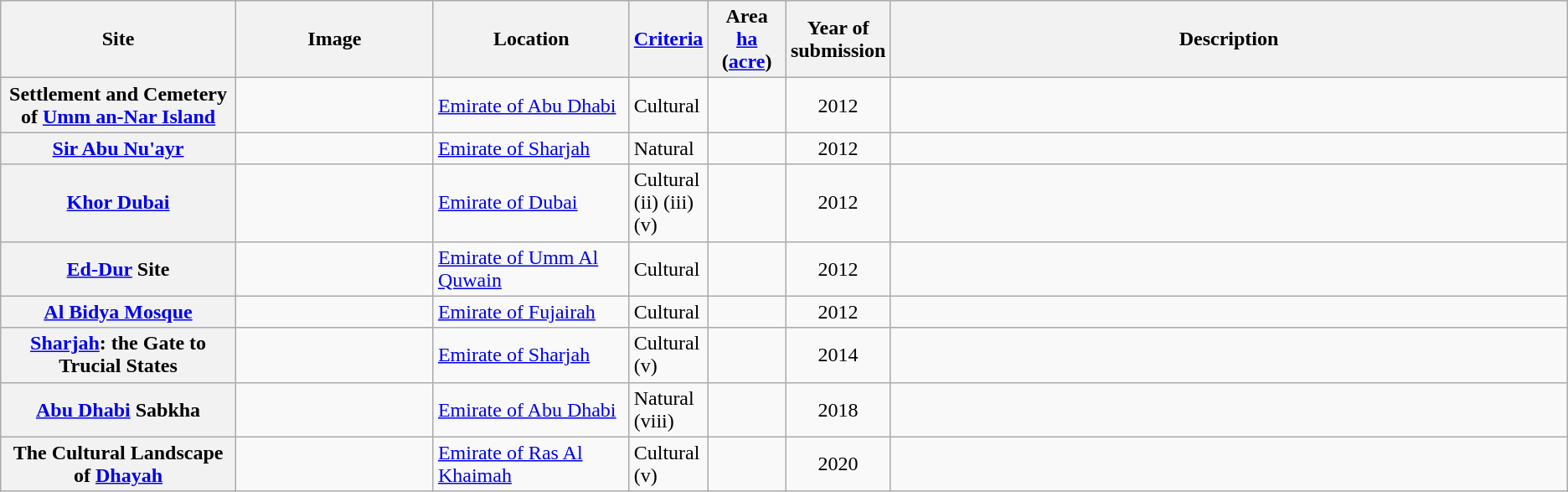<table class="wikitable sortable">
<tr>
<th scope="col" style="width:15%;">Site</th>
<th scope="col" class="unsortable" style="width:150px;">Image</th>
<th scope="col" style="width:12.5%;">Location</th>
<th scope="row" style="width:5%;"><a href='#'>Criteria</a></th>
<th scope="col" style="width:5%;">Area<br><a href='#'>ha</a> (<a href='#'>acre</a>)<br></th>
<th scope="col" style="width:5%;">Year of submission</th>
<th scope="col" class="unsortable">Description</th>
</tr>
<tr>
<th>Settlement and Cemetery of <a href='#'>Umm an-Nar Island</a></th>
<td></td>
<td><a href='#'>Emirate of Abu Dhabi</a><br><small></small></td>
<td>Cultural</td>
<td></td>
<td align="center">2012</td>
<td></td>
</tr>
<tr>
<th><a href='#'>Sir Abu Nu'ayr</a></th>
<td></td>
<td><a href='#'>Emirate of Sharjah</a><br><small></small></td>
<td>Natural</td>
<td></td>
<td align="center">2012</td>
<td></td>
</tr>
<tr>
<th><a href='#'>Khor Dubai</a></th>
<td></td>
<td><a href='#'>Emirate of Dubai</a><br><small></small></td>
<td>Cultural (ii) (iii) (v)</td>
<td></td>
<td align="center">2012</td>
<td></td>
</tr>
<tr>
<th><a href='#'>Ed-Dur</a> Site</th>
<td></td>
<td><a href='#'>Emirate of Umm Al Quwain</a><br><small></small></td>
<td>Cultural</td>
<td></td>
<td align="center">2012</td>
<td></td>
</tr>
<tr>
<th><a href='#'>Al Bidya Mosque</a></th>
<td></td>
<td><a href='#'>Emirate of Fujairah</a><br><small></small></td>
<td>Cultural</td>
<td></td>
<td align="center">2012</td>
<td></td>
</tr>
<tr>
<th><a href='#'>Sharjah</a>: the Gate to Trucial States</th>
<td></td>
<td><a href='#'>Emirate of Sharjah</a><br><small></small></td>
<td>Cultural (v)</td>
<td></td>
<td align="center">2014</td>
<td></td>
</tr>
<tr>
<th><a href='#'>Abu Dhabi</a> Sabkha</th>
<td></td>
<td><a href='#'>Emirate of Abu Dhabi</a><br><small></small></td>
<td>Natural (viii)</td>
<td></td>
<td align="center">2018</td>
<td></td>
</tr>
<tr>
<th>The Cultural Landscape of <a href='#'>Dhayah</a></th>
<td></td>
<td><a href='#'>Emirate of Ras Al Khaimah</a><br><small></small></td>
<td>Cultural (v)</td>
<td></td>
<td align="center">2020</td>
<td></td>
</tr>
</table>
